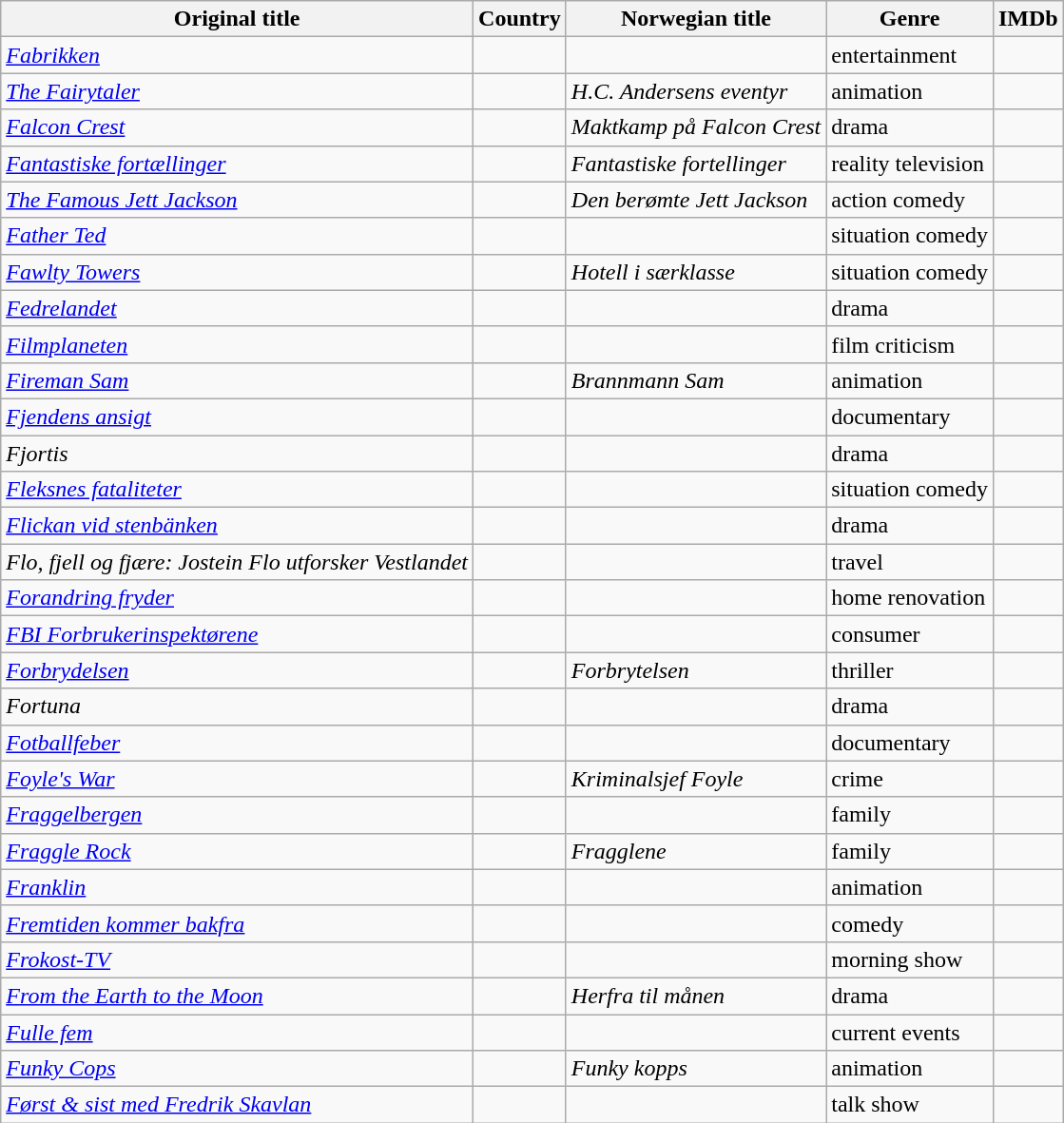<table class="wikitable">
<tr>
<th>Original title</th>
<th>Country</th>
<th>Norwegian title</th>
<th>Genre</th>
<th>IMDb</th>
</tr>
<tr>
<td><em><a href='#'>Fabrikken</a></em></td>
<td></td>
<td></td>
<td>entertainment</td>
<td></td>
</tr>
<tr>
<td><em><a href='#'>The Fairytaler</a></em></td>
<td></td>
<td><em>H.C. Andersens eventyr</em></td>
<td>animation</td>
<td></td>
</tr>
<tr>
<td><em><a href='#'>Falcon Crest</a></em></td>
<td></td>
<td><em>Maktkamp på Falcon Crest</em></td>
<td>drama</td>
<td></td>
</tr>
<tr>
<td><em><a href='#'>Fantastiske fortællinger</a></em></td>
<td></td>
<td><em>Fantastiske fortellinger</em></td>
<td>reality television</td>
<td></td>
</tr>
<tr>
<td><em><a href='#'>The Famous Jett Jackson</a></em></td>
<td> </td>
<td><em>Den berømte Jett Jackson</em></td>
<td>action comedy</td>
<td></td>
</tr>
<tr>
<td><em><a href='#'>Father Ted</a></em></td>
<td></td>
<td></td>
<td>situation comedy</td>
<td></td>
</tr>
<tr>
<td><em><a href='#'>Fawlty Towers</a></em></td>
<td></td>
<td><em>Hotell i særklasse</em></td>
<td>situation comedy</td>
<td></td>
</tr>
<tr>
<td><em><a href='#'>Fedrelandet</a></em></td>
<td></td>
<td></td>
<td>drama</td>
<td></td>
</tr>
<tr>
<td><em><a href='#'>Filmplaneten</a></em></td>
<td></td>
<td></td>
<td>film criticism</td>
<td></td>
</tr>
<tr>
<td><em><a href='#'>Fireman Sam</a></em></td>
<td></td>
<td><em>Brannmann Sam</em></td>
<td>animation</td>
<td></td>
</tr>
<tr>
<td><em><a href='#'>Fjendens ansigt</a></em></td>
<td></td>
<td></td>
<td>documentary</td>
<td></td>
</tr>
<tr>
<td><em>Fjortis</em></td>
<td></td>
<td></td>
<td>drama</td>
<td></td>
</tr>
<tr>
<td><em><a href='#'>Fleksnes fataliteter</a></em></td>
<td></td>
<td></td>
<td>situation comedy</td>
<td></td>
</tr>
<tr>
<td><em><a href='#'>Flickan vid stenbänken</a></em></td>
<td></td>
<td></td>
<td>drama</td>
<td></td>
</tr>
<tr>
<td><em>Flo, fjell og fjære: Jostein Flo utforsker Vestlandet</em></td>
<td></td>
<td></td>
<td>travel</td>
<td></td>
</tr>
<tr>
<td><em><a href='#'>Forandring fryder</a></em></td>
<td></td>
<td></td>
<td>home renovation</td>
<td></td>
</tr>
<tr>
<td><em><a href='#'>FBI Forbrukerinspektørene</a></em></td>
<td></td>
<td></td>
<td>consumer</td>
<td></td>
</tr>
<tr>
<td><em><a href='#'>Forbrydelsen</a></em></td>
<td></td>
<td><em>Forbrytelsen</em></td>
<td>thriller</td>
<td></td>
</tr>
<tr>
<td><em>Fortuna</em></td>
<td></td>
<td></td>
<td>drama</td>
<td></td>
</tr>
<tr>
<td><em><a href='#'>Fotballfeber</a></em></td>
<td> <br> </td>
<td></td>
<td>documentary</td>
<td></td>
</tr>
<tr>
<td><em><a href='#'>Foyle's War</a></em></td>
<td></td>
<td><em>Kriminalsjef Foyle</em></td>
<td>crime</td>
<td></td>
</tr>
<tr>
<td><em><a href='#'>Fraggelbergen</a></em></td>
<td></td>
<td></td>
<td>family</td>
<td></td>
</tr>
<tr>
<td><em><a href='#'>Fraggle Rock</a></em></td>
<td></td>
<td><em>Fragglene</em></td>
<td>family</td>
<td></td>
</tr>
<tr>
<td><em><a href='#'>Franklin</a></em></td>
<td> <br></td>
<td></td>
<td>animation</td>
<td></td>
</tr>
<tr>
<td><em><a href='#'>Fremtiden kommer bakfra</a></em></td>
<td></td>
<td></td>
<td>comedy</td>
<td></td>
</tr>
<tr>
<td><em><a href='#'>Frokost-TV</a></em></td>
<td></td>
<td></td>
<td>morning show</td>
<td></td>
</tr>
<tr>
<td><em><a href='#'>From the Earth to the Moon</a></em></td>
<td></td>
<td><em>Herfra til månen</em></td>
<td>drama</td>
<td></td>
</tr>
<tr>
<td><em><a href='#'>Fulle fem</a></em></td>
<td></td>
<td></td>
<td>current events</td>
<td></td>
</tr>
<tr>
<td><em><a href='#'>Funky Cops</a></em></td>
<td></td>
<td><em>Funky kopps</em></td>
<td>animation</td>
<td></td>
</tr>
<tr>
<td><em><a href='#'>Først & sist med Fredrik Skavlan</a></em></td>
<td></td>
<td></td>
<td>talk show</td>
<td></td>
</tr>
</table>
